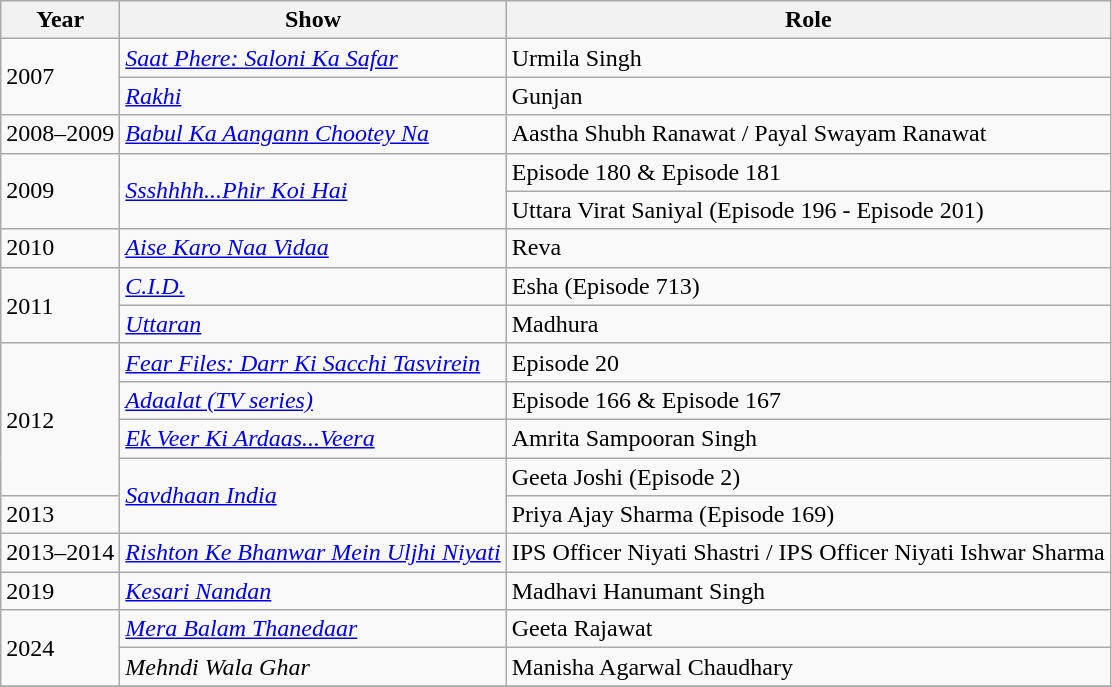<table class="wikitable">
<tr>
<th>Year</th>
<th>Show</th>
<th>Role</th>
</tr>
<tr>
<td rowspan="2">2007</td>
<td><em><a href='#'>Saat Phere: Saloni Ka Safar</a></em></td>
<td>Urmila Singh</td>
</tr>
<tr>
<td><em><a href='#'>Rakhi</a></em></td>
<td>Gunjan</td>
</tr>
<tr>
<td>2008–2009</td>
<td><em><a href='#'>Babul Ka Aangann Chootey Na</a></em></td>
<td>Aastha Shubh Ranawat / Payal Swayam Ranawat</td>
</tr>
<tr>
<td rowspan="2">2009</td>
<td rowspan="2"><em><a href='#'>Ssshhhh...Phir Koi Hai</a></em></td>
<td>Episode 180 & Episode 181</td>
</tr>
<tr>
<td>Uttara Virat Saniyal (Episode 196 - Episode 201)</td>
</tr>
<tr>
<td>2010</td>
<td><em><a href='#'>Aise Karo Naa Vidaa</a></em></td>
<td>Reva</td>
</tr>
<tr>
<td rowspan="2">2011</td>
<td><em><a href='#'>C.I.D.</a></em></td>
<td>Esha (Episode 713)</td>
</tr>
<tr>
<td><em><a href='#'>Uttaran</a></em></td>
<td>Madhura</td>
</tr>
<tr>
<td rowspan="4">2012</td>
<td><em><a href='#'>Fear Files: Darr Ki Sacchi Tasvirein</a></em></td>
<td>Episode 20</td>
</tr>
<tr>
<td><em><a href='#'>Adaalat (TV series)</a></em></td>
<td>Episode 166 & Episode 167</td>
</tr>
<tr>
<td><em><a href='#'>Ek Veer Ki Ardaas...Veera</a></em></td>
<td>Amrita Sampooran Singh</td>
</tr>
<tr>
<td rowspan="2"><em><a href='#'>Savdhaan India</a></em></td>
<td>Geeta Joshi (Episode 2)</td>
</tr>
<tr>
<td>2013</td>
<td>Priya Ajay Sharma (Episode 169)</td>
</tr>
<tr>
<td>2013–2014</td>
<td><em><a href='#'>Rishton Ke Bhanwar Mein Uljhi Niyati</a></em></td>
<td>IPS Officer Niyati Shastri / IPS Officer Niyati Ishwar Sharma</td>
</tr>
<tr>
<td>2019</td>
<td><em><a href='#'>Kesari Nandan</a></em></td>
<td>Madhavi Hanumant Singh</td>
</tr>
<tr>
<td rowspan="2">2024</td>
<td><em><a href='#'>Mera Balam Thanedaar</a></em></td>
<td>Geeta Rajawat</td>
</tr>
<tr>
<td><em>Mehndi Wala Ghar</em></td>
<td>Manisha Agarwal Chaudhary</td>
</tr>
<tr>
</tr>
</table>
